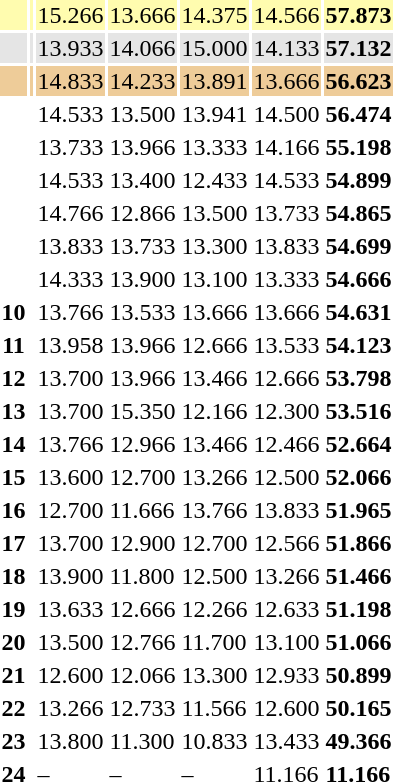<table>
<tr style="background:#fffcaf;">
<th scope=row style="text-align:center"></th>
<td align=left></td>
<td>15.266</td>
<td>13.666</td>
<td>14.375</td>
<td>14.566</td>
<td><strong>57.873</strong></td>
</tr>
<tr style="background:#e5e5e5;">
<th scope=row style="text-align:center"></th>
<td align=left></td>
<td>13.933</td>
<td>14.066</td>
<td>15.000</td>
<td>14.133</td>
<td><strong>57.132</strong></td>
</tr>
<tr style="background:#ec9;">
<th scope=row style="text-align:center"></th>
<td align=left></td>
<td>14.833</td>
<td>14.233</td>
<td>13.891</td>
<td>13.666</td>
<td><strong>56.623</strong></td>
</tr>
<tr>
<th scope=row style="text-align:center"></th>
<td align=left></td>
<td>14.533</td>
<td>13.500</td>
<td>13.941</td>
<td>14.500</td>
<td><strong>56.474</strong></td>
</tr>
<tr>
<th scope=row style="text-align:center"></th>
<td align=left></td>
<td>13.733</td>
<td>13.966</td>
<td>13.333</td>
<td>14.166</td>
<td><strong>55.198</strong></td>
</tr>
<tr>
<th scope=row style="text-align:center"></th>
<td align=left></td>
<td>14.533</td>
<td>13.400</td>
<td>12.433</td>
<td>14.533</td>
<td><strong>54.899</strong></td>
</tr>
<tr>
<th scope=row style="text-align:center"></th>
<td align=left></td>
<td>14.766</td>
<td>12.866</td>
<td>13.500</td>
<td>13.733</td>
<td><strong>54.865</strong></td>
</tr>
<tr>
<th scope=row style="text-align:center"></th>
<td align=left></td>
<td>13.833</td>
<td>13.733</td>
<td>13.300</td>
<td>13.833</td>
<td><strong>54.699</strong></td>
</tr>
<tr>
<th scope=row style="text-align:center"></th>
<td align=left></td>
<td>14.333</td>
<td>13.900</td>
<td>13.100</td>
<td>13.333</td>
<td><strong>54.666</strong></td>
</tr>
<tr>
<th scope=row style="text-align:center">10</th>
<td align=left></td>
<td>13.766</td>
<td>13.533</td>
<td>13.666</td>
<td>13.666</td>
<td><strong>54.631</strong></td>
</tr>
<tr>
<th scope=row style="text-align:center">11</th>
<td align=left></td>
<td>13.958</td>
<td>13.966</td>
<td>12.666</td>
<td>13.533</td>
<td><strong>54.123</strong></td>
</tr>
<tr>
<th scope=row style="text-align:center">12</th>
<td align=left></td>
<td>13.700</td>
<td>13.966</td>
<td>13.466</td>
<td>12.666</td>
<td><strong>53.798</strong></td>
</tr>
<tr>
<th scope=row style="text-align:center">13</th>
<td align=left></td>
<td>13.700</td>
<td>15.350</td>
<td>12.166</td>
<td>12.300</td>
<td><strong>53.516</strong></td>
</tr>
<tr>
<th scope=row style="text-align:center">14</th>
<td align=left></td>
<td>13.766</td>
<td>12.966</td>
<td>13.466</td>
<td>12.466</td>
<td><strong>52.664</strong></td>
</tr>
<tr>
<th scope=row style="text-align:center">15</th>
<td align=left></td>
<td>13.600</td>
<td>12.700</td>
<td>13.266</td>
<td>12.500</td>
<td><strong>52.066</strong></td>
</tr>
<tr>
<th scope=row style="text-align:center">16</th>
<td align=left></td>
<td>12.700</td>
<td>11.666</td>
<td>13.766</td>
<td>13.833</td>
<td><strong>51.965</strong></td>
</tr>
<tr>
<th scope=row style="text-align:center">17</th>
<td align=left></td>
<td>13.700</td>
<td>12.900</td>
<td>12.700</td>
<td>12.566</td>
<td><strong>51.866</strong></td>
</tr>
<tr>
<th scope=row style="text-align:center">18</th>
<td align=left></td>
<td>13.900</td>
<td>11.800</td>
<td>12.500</td>
<td>13.266</td>
<td><strong>51.466</strong></td>
</tr>
<tr>
<th scope=row style="text-align:center">19</th>
<td align=left></td>
<td>13.633</td>
<td>12.666</td>
<td>12.266</td>
<td>12.633</td>
<td><strong>51.198</strong></td>
</tr>
<tr>
<th scope=row style="text-align:center">20</th>
<td align=left></td>
<td>13.500</td>
<td>12.766</td>
<td>11.700</td>
<td>13.100</td>
<td><strong>51.066</strong></td>
</tr>
<tr>
<th scope=row style="text-align:center">21</th>
<td align=left></td>
<td>12.600</td>
<td>12.066</td>
<td>13.300</td>
<td>12.933</td>
<td><strong>50.899</strong></td>
</tr>
<tr>
<th scope=row style="text-align:center">22</th>
<td align=left></td>
<td>13.266</td>
<td>12.733</td>
<td>11.566</td>
<td>12.600</td>
<td><strong>50.165</strong></td>
</tr>
<tr>
<th scope=row style="text-align:center">23</th>
<td align=left></td>
<td>13.800</td>
<td>11.300</td>
<td>10.833</td>
<td>13.433</td>
<td><strong>49.366</strong></td>
</tr>
<tr>
<th scope=row style="text-align:center">24</th>
<td align=left></td>
<td>–</td>
<td>–</td>
<td>–</td>
<td>11.166</td>
<td><strong>11.166</strong></td>
</tr>
</table>
